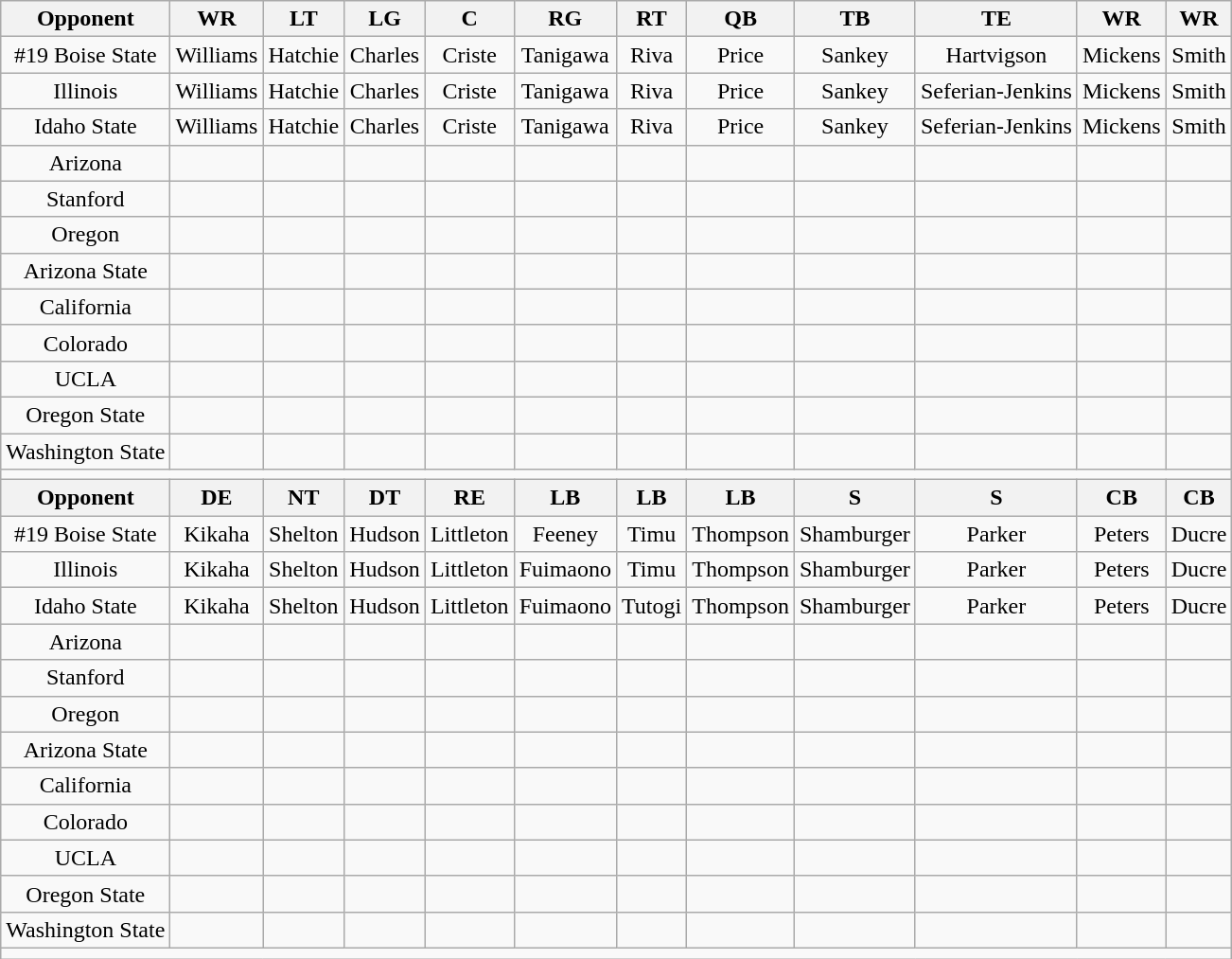<table class="wikitable" style="text-align:center">
<tr>
<th>Opponent</th>
<th>WR</th>
<th>LT</th>
<th>LG</th>
<th>C</th>
<th>RG</th>
<th>RT</th>
<th>QB</th>
<th>TB</th>
<th>TE</th>
<th>WR</th>
<th>WR</th>
</tr>
<tr>
<td>#19 Boise State</td>
<td>Williams</td>
<td>Hatchie</td>
<td>Charles</td>
<td>Criste</td>
<td>Tanigawa</td>
<td>Riva</td>
<td>Price</td>
<td>Sankey</td>
<td>Hartvigson</td>
<td>Mickens</td>
<td>Smith</td>
</tr>
<tr>
<td>Illinois</td>
<td>Williams</td>
<td>Hatchie</td>
<td>Charles</td>
<td>Criste</td>
<td>Tanigawa</td>
<td>Riva</td>
<td>Price</td>
<td>Sankey</td>
<td>Seferian-Jenkins</td>
<td>Mickens</td>
<td>Smith</td>
</tr>
<tr>
<td>Idaho State</td>
<td>Williams</td>
<td>Hatchie</td>
<td>Charles</td>
<td>Criste</td>
<td>Tanigawa</td>
<td>Riva</td>
<td>Price</td>
<td>Sankey</td>
<td>Seferian-Jenkins</td>
<td>Mickens</td>
<td>Smith</td>
</tr>
<tr>
<td>Arizona</td>
<td></td>
<td></td>
<td></td>
<td></td>
<td></td>
<td></td>
<td></td>
<td></td>
<td></td>
<td></td>
<td></td>
</tr>
<tr>
<td>Stanford</td>
<td></td>
<td></td>
<td></td>
<td></td>
<td></td>
<td></td>
<td></td>
<td></td>
<td></td>
<td></td>
<td></td>
</tr>
<tr>
<td>Oregon</td>
<td></td>
<td></td>
<td></td>
<td></td>
<td></td>
<td></td>
<td></td>
<td></td>
<td></td>
<td></td>
<td></td>
</tr>
<tr>
<td>Arizona State</td>
<td></td>
<td></td>
<td></td>
<td></td>
<td></td>
<td></td>
<td></td>
<td></td>
<td></td>
<td></td>
<td></td>
</tr>
<tr>
<td>California</td>
<td></td>
<td></td>
<td></td>
<td></td>
<td></td>
<td></td>
<td></td>
<td></td>
<td></td>
<td></td>
<td></td>
</tr>
<tr>
<td>Colorado</td>
<td></td>
<td></td>
<td></td>
<td></td>
<td></td>
<td></td>
<td></td>
<td></td>
<td></td>
<td></td>
<td></td>
</tr>
<tr>
<td>UCLA</td>
<td></td>
<td></td>
<td></td>
<td></td>
<td></td>
<td></td>
<td></td>
<td></td>
<td></td>
<td></td>
<td></td>
</tr>
<tr>
<td>Oregon State</td>
<td></td>
<td></td>
<td></td>
<td></td>
<td></td>
<td></td>
<td></td>
<td></td>
<td></td>
<td></td>
<td></td>
</tr>
<tr>
<td>Washington State</td>
<td></td>
<td></td>
<td></td>
<td></td>
<td></td>
<td></td>
<td></td>
<td></td>
<td></td>
<td></td>
<td></td>
</tr>
<tr>
<td colspan="12"></td>
</tr>
<tr>
<th>Opponent</th>
<th>DE</th>
<th>NT</th>
<th>DT</th>
<th>RE</th>
<th>LB</th>
<th>LB</th>
<th>LB</th>
<th>S</th>
<th>S</th>
<th>CB</th>
<th>CB</th>
</tr>
<tr>
<td>#19 Boise State</td>
<td>Kikaha</td>
<td>Shelton</td>
<td>Hudson</td>
<td>Littleton</td>
<td>Feeney</td>
<td>Timu</td>
<td>Thompson</td>
<td>Shamburger</td>
<td>Parker</td>
<td>Peters</td>
<td>Ducre</td>
</tr>
<tr>
<td>Illinois</td>
<td>Kikaha</td>
<td>Shelton</td>
<td>Hudson</td>
<td>Littleton</td>
<td>Fuimaono</td>
<td>Timu</td>
<td>Thompson</td>
<td>Shamburger</td>
<td>Parker</td>
<td>Peters</td>
<td>Ducre</td>
</tr>
<tr>
<td>Idaho State</td>
<td>Kikaha</td>
<td>Shelton</td>
<td>Hudson</td>
<td>Littleton</td>
<td>Fuimaono</td>
<td>Tutogi</td>
<td>Thompson</td>
<td>Shamburger</td>
<td>Parker</td>
<td>Peters</td>
<td>Ducre</td>
</tr>
<tr>
<td>Arizona</td>
<td></td>
<td></td>
<td></td>
<td></td>
<td></td>
<td></td>
<td></td>
<td></td>
<td></td>
<td></td>
<td></td>
</tr>
<tr>
<td>Stanford</td>
<td></td>
<td></td>
<td></td>
<td></td>
<td></td>
<td></td>
<td></td>
<td></td>
<td></td>
<td></td>
<td></td>
</tr>
<tr>
<td>Oregon</td>
<td></td>
<td></td>
<td></td>
<td></td>
<td></td>
<td></td>
<td></td>
<td></td>
<td></td>
<td></td>
<td></td>
</tr>
<tr>
<td>Arizona State</td>
<td></td>
<td></td>
<td></td>
<td></td>
<td></td>
<td></td>
<td></td>
<td></td>
<td></td>
<td></td>
<td></td>
</tr>
<tr>
<td>California</td>
<td></td>
<td></td>
<td></td>
<td></td>
<td></td>
<td></td>
<td></td>
<td></td>
<td></td>
<td></td>
<td></td>
</tr>
<tr>
<td>Colorado</td>
<td></td>
<td></td>
<td></td>
<td></td>
<td></td>
<td></td>
<td></td>
<td></td>
<td></td>
<td></td>
<td></td>
</tr>
<tr>
<td>UCLA</td>
<td></td>
<td></td>
<td></td>
<td></td>
<td></td>
<td></td>
<td></td>
<td></td>
<td></td>
<td></td>
<td></td>
</tr>
<tr>
<td>Oregon State</td>
<td></td>
<td></td>
<td></td>
<td></td>
<td></td>
<td></td>
<td></td>
<td></td>
<td></td>
<td></td>
<td></td>
</tr>
<tr>
<td>Washington State</td>
<td></td>
<td></td>
<td></td>
<td></td>
<td></td>
<td></td>
<td></td>
<td></td>
<td></td>
<td></td>
<td></td>
</tr>
<tr>
<td colspan="12"></td>
</tr>
</table>
